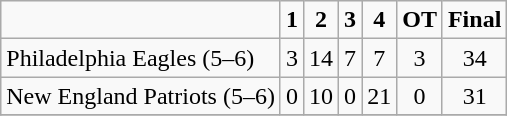<table class="wikitable" 80%>
<tr align="center">
<td></td>
<td><strong>1</strong></td>
<td><strong>2</strong></td>
<td><strong>3</strong></td>
<td><strong>4</strong></td>
<td><strong>OT</strong></td>
<td><strong>Final</strong></td>
</tr>
<tr align="center" bgcolor="">
<td – align="left">Philadelphia Eagles (5–6)</td>
<td>3</td>
<td>14</td>
<td>7</td>
<td>7</td>
<td>3</td>
<td>34</td>
</tr>
<tr align="center" bgcolor="">
<td – align="left">New England Patriots (5–6)</td>
<td>0</td>
<td>10</td>
<td>0</td>
<td>21</td>
<td>0</td>
<td>31</td>
</tr>
<tr align="center" bgcolor="">
</tr>
</table>
